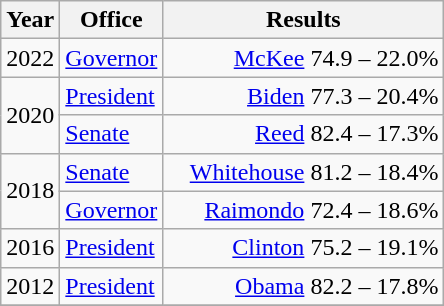<table class="wikitable">
<tr>
<th width="30">Year</th>
<th width="60">Office</th>
<th width="180">Results</th>
</tr>
<tr>
<td>2022</td>
<td><a href='#'>Governor</a></td>
<td align="right" ><a href='#'>McKee</a> 74.9 – 22.0%</td>
</tr>
<tr>
<td rowspan="2">2020</td>
<td><a href='#'>President</a></td>
<td align="right" ><a href='#'>Biden</a> 77.3 – 20.4%</td>
</tr>
<tr>
<td><a href='#'>Senate</a></td>
<td align="right" ><a href='#'>Reed</a> 82.4 – 17.3%</td>
</tr>
<tr>
<td rowspan="2">2018</td>
<td><a href='#'>Senate</a></td>
<td align="right" ><a href='#'>Whitehouse</a> 81.2 – 18.4%</td>
</tr>
<tr>
<td><a href='#'>Governor</a></td>
<td align="right" ><a href='#'>Raimondo</a> 72.4 – 18.6%</td>
</tr>
<tr>
<td>2016</td>
<td><a href='#'>President</a></td>
<td align="right" ><a href='#'>Clinton</a> 75.2 – 19.1%</td>
</tr>
<tr>
<td>2012</td>
<td><a href='#'>President</a></td>
<td align="right" ><a href='#'>Obama</a> 82.2 – 17.8%</td>
</tr>
<tr>
</tr>
</table>
